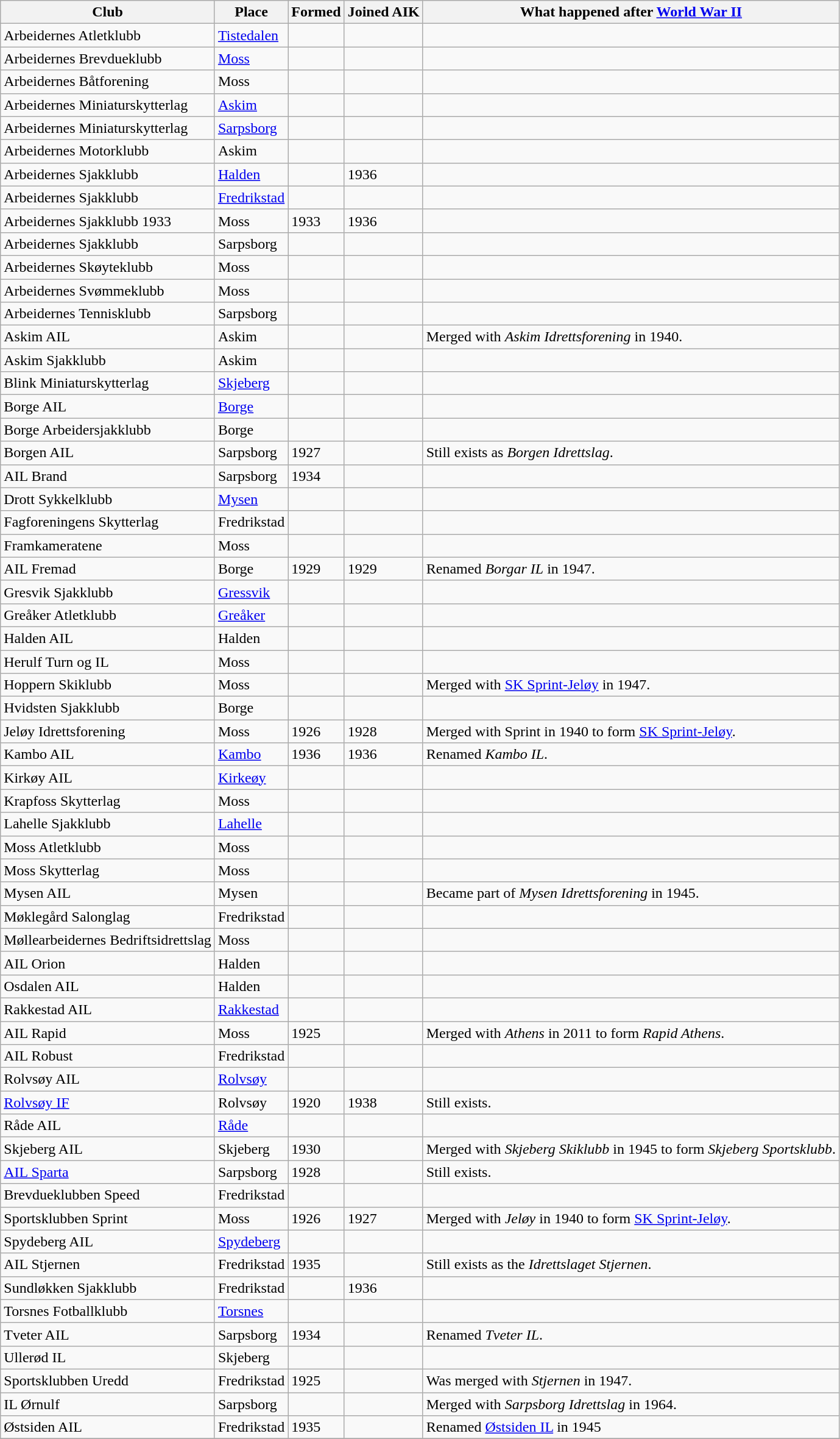<table class=wikitable>
<tr>
<th>Club</th>
<th>Place</th>
<th>Formed</th>
<th>Joined AIK</th>
<th>What happened after <a href='#'>World War II</a></th>
</tr>
<tr>
<td>Arbeidernes Atletklubb</td>
<td><a href='#'>Tistedalen</a></td>
<td></td>
<td></td>
<td></td>
</tr>
<tr>
<td>Arbeidernes Brevdueklubb</td>
<td><a href='#'>Moss</a></td>
<td></td>
<td></td>
<td></td>
</tr>
<tr>
<td>Arbeidernes Båtforening</td>
<td>Moss</td>
<td></td>
<td></td>
<td></td>
</tr>
<tr>
<td>Arbeidernes Miniaturskytterlag</td>
<td><a href='#'>Askim</a></td>
<td></td>
<td></td>
<td></td>
</tr>
<tr>
<td>Arbeidernes Miniaturskytterlag</td>
<td><a href='#'>Sarpsborg</a></td>
<td></td>
<td></td>
<td></td>
</tr>
<tr>
<td>Arbeidernes Motorklubb</td>
<td>Askim</td>
<td></td>
<td></td>
<td></td>
</tr>
<tr>
<td>Arbeidernes Sjakklubb</td>
<td><a href='#'>Halden</a></td>
<td></td>
<td>1936</td>
<td></td>
</tr>
<tr>
<td>Arbeidernes Sjakklubb</td>
<td><a href='#'>Fredrikstad</a></td>
<td></td>
<td></td>
<td></td>
</tr>
<tr>
<td>Arbeidernes Sjakklubb 1933</td>
<td>Moss</td>
<td>1933</td>
<td>1936</td>
<td></td>
</tr>
<tr>
<td>Arbeidernes Sjakklubb</td>
<td>Sarpsborg</td>
<td></td>
<td></td>
<td></td>
</tr>
<tr>
<td>Arbeidernes Skøyteklubb</td>
<td>Moss</td>
<td></td>
<td></td>
<td></td>
</tr>
<tr>
<td>Arbeidernes Svømmeklubb</td>
<td>Moss</td>
<td></td>
<td></td>
<td></td>
</tr>
<tr>
<td>Arbeidernes Tennisklubb</td>
<td>Sarpsborg</td>
<td></td>
<td></td>
<td></td>
</tr>
<tr>
<td>Askim AIL</td>
<td>Askim</td>
<td></td>
<td></td>
<td>Merged with <em>Askim Idrettsforening</em> in 1940.</td>
</tr>
<tr>
<td>Askim Sjakklubb</td>
<td>Askim</td>
<td></td>
<td></td>
<td></td>
</tr>
<tr>
<td>Blink Miniaturskytterlag</td>
<td><a href='#'>Skjeberg</a></td>
<td></td>
<td></td>
<td></td>
</tr>
<tr>
<td>Borge AIL</td>
<td><a href='#'>Borge</a></td>
<td></td>
<td></td>
<td></td>
</tr>
<tr>
<td>Borge Arbeidersjakklubb</td>
<td>Borge</td>
<td></td>
<td></td>
<td></td>
</tr>
<tr>
<td>Borgen AIL</td>
<td>Sarpsborg</td>
<td>1927</td>
<td></td>
<td>Still exists as <em>Borgen Idrettslag</em>.</td>
</tr>
<tr>
<td>AIL Brand</td>
<td>Sarpsborg</td>
<td>1934</td>
<td></td>
<td></td>
</tr>
<tr>
<td>Drott Sykkelklubb</td>
<td><a href='#'>Mysen</a></td>
<td></td>
<td></td>
<td></td>
</tr>
<tr>
<td>Fagforeningens Skytterlag</td>
<td>Fredrikstad</td>
<td></td>
<td></td>
<td></td>
</tr>
<tr>
<td>Framkameratene</td>
<td>Moss</td>
<td></td>
<td></td>
<td></td>
</tr>
<tr>
<td>AIL Fremad</td>
<td>Borge</td>
<td>1929</td>
<td>1929</td>
<td>Renamed <em>Borgar IL</em> in 1947.</td>
</tr>
<tr>
<td>Gresvik Sjakklubb</td>
<td><a href='#'>Gressvik</a></td>
<td></td>
<td></td>
<td></td>
</tr>
<tr>
<td>Greåker Atletklubb</td>
<td><a href='#'>Greåker</a></td>
<td></td>
<td></td>
<td></td>
</tr>
<tr>
<td>Halden AIL</td>
<td>Halden</td>
<td></td>
<td></td>
<td></td>
</tr>
<tr>
<td>Herulf Turn og IL</td>
<td>Moss</td>
<td></td>
<td></td>
<td></td>
</tr>
<tr>
<td>Hoppern Skiklubb</td>
<td>Moss</td>
<td></td>
<td></td>
<td>Merged with <a href='#'>SK Sprint-Jeløy</a> in 1947.</td>
</tr>
<tr>
<td>Hvidsten Sjakklubb</td>
<td>Borge</td>
<td></td>
<td></td>
<td></td>
</tr>
<tr>
<td>Jeløy Idrettsforening</td>
<td>Moss</td>
<td>1926</td>
<td>1928</td>
<td>Merged with Sprint in 1940 to form <a href='#'>SK Sprint-Jeløy</a>.</td>
</tr>
<tr>
<td>Kambo AIL</td>
<td><a href='#'>Kambo</a></td>
<td>1936</td>
<td>1936</td>
<td>Renamed <em>Kambo IL</em>.</td>
</tr>
<tr>
<td>Kirkøy AIL</td>
<td><a href='#'>Kirkeøy</a></td>
<td></td>
<td></td>
<td></td>
</tr>
<tr>
<td>Krapfoss Skytterlag</td>
<td>Moss</td>
<td></td>
<td></td>
<td></td>
</tr>
<tr>
<td>Lahelle Sjakklubb</td>
<td><a href='#'>Lahelle</a></td>
<td></td>
<td></td>
<td></td>
</tr>
<tr>
<td>Moss Atletklubb</td>
<td>Moss</td>
<td></td>
<td></td>
<td></td>
</tr>
<tr>
<td>Moss Skytterlag</td>
<td>Moss</td>
<td></td>
<td></td>
<td></td>
</tr>
<tr>
<td>Mysen AIL</td>
<td>Mysen</td>
<td></td>
<td></td>
<td>Became part of <em>Mysen Idrettsforening</em> in 1945.</td>
</tr>
<tr>
<td>Møklegård Salonglag</td>
<td>Fredrikstad</td>
<td></td>
<td></td>
<td></td>
</tr>
<tr>
<td>Møllearbeidernes Bedriftsidrettslag</td>
<td>Moss</td>
<td></td>
<td></td>
<td></td>
</tr>
<tr>
<td>AIL Orion</td>
<td>Halden</td>
<td></td>
<td></td>
<td></td>
</tr>
<tr>
<td>Osdalen AIL</td>
<td>Halden</td>
<td></td>
<td></td>
<td></td>
</tr>
<tr>
<td>Rakkestad AIL</td>
<td><a href='#'>Rakkestad</a></td>
<td></td>
<td></td>
<td></td>
</tr>
<tr>
<td>AIL Rapid</td>
<td>Moss</td>
<td>1925</td>
<td></td>
<td>Merged with <em>Athens</em> in 2011 to form <em>Rapid Athens</em>.</td>
</tr>
<tr>
<td>AIL Robust</td>
<td>Fredrikstad</td>
<td></td>
<td></td>
<td></td>
</tr>
<tr>
<td>Rolvsøy AIL</td>
<td><a href='#'>Rolvsøy</a></td>
<td></td>
<td></td>
<td></td>
</tr>
<tr>
<td><a href='#'>Rolvsøy IF</a></td>
<td>Rolvsøy</td>
<td>1920</td>
<td>1938</td>
<td>Still exists.</td>
</tr>
<tr>
<td>Råde AIL</td>
<td><a href='#'>Råde</a></td>
<td></td>
<td></td>
<td></td>
</tr>
<tr>
<td>Skjeberg AIL</td>
<td>Skjeberg</td>
<td>1930</td>
<td></td>
<td>Merged with <em>Skjeberg Skiklubb</em> in 1945 to form <em>Skjeberg Sportsklubb</em>.</td>
</tr>
<tr>
<td><a href='#'>AIL Sparta</a></td>
<td>Sarpsborg</td>
<td>1928</td>
<td></td>
<td>Still exists.</td>
</tr>
<tr>
<td>Brevdueklubben Speed</td>
<td>Fredrikstad</td>
<td></td>
<td></td>
<td></td>
</tr>
<tr>
<td>Sportsklubben Sprint</td>
<td>Moss</td>
<td>1926</td>
<td>1927</td>
<td>Merged with <em>Jeløy</em> in 1940 to form <a href='#'>SK Sprint-Jeløy</a>.</td>
</tr>
<tr>
<td>Spydeberg AIL</td>
<td><a href='#'>Spydeberg</a></td>
<td></td>
<td></td>
<td></td>
</tr>
<tr>
<td>AIL Stjernen</td>
<td>Fredrikstad</td>
<td>1935</td>
<td></td>
<td>Still exists as the <em>Idrettslaget Stjernen</em>.</td>
</tr>
<tr>
<td>Sundløkken Sjakklubb</td>
<td>Fredrikstad</td>
<td></td>
<td>1936</td>
<td></td>
</tr>
<tr>
<td>Torsnes Fotballklubb</td>
<td><a href='#'>Torsnes</a></td>
<td></td>
<td></td>
<td></td>
</tr>
<tr>
<td>Tveter AIL</td>
<td>Sarpsborg</td>
<td>1934</td>
<td></td>
<td>Renamed <em>Tveter IL</em>.</td>
</tr>
<tr>
<td>Ullerød IL</td>
<td>Skjeberg</td>
<td></td>
<td></td>
<td></td>
</tr>
<tr>
<td>Sportsklubben Uredd</td>
<td>Fredrikstad</td>
<td>1925</td>
<td></td>
<td>Was merged with <em>Stjernen</em> in 1947.</td>
</tr>
<tr>
<td>IL Ørnulf</td>
<td>Sarpsborg</td>
<td></td>
<td></td>
<td>Merged with <em>Sarpsborg Idrettslag</em> in 1964.</td>
</tr>
<tr>
<td>Østsiden AIL</td>
<td>Fredrikstad</td>
<td>1935</td>
<td></td>
<td>Renamed <a href='#'>Østsiden IL</a> in 1945</td>
</tr>
<tr>
</tr>
</table>
